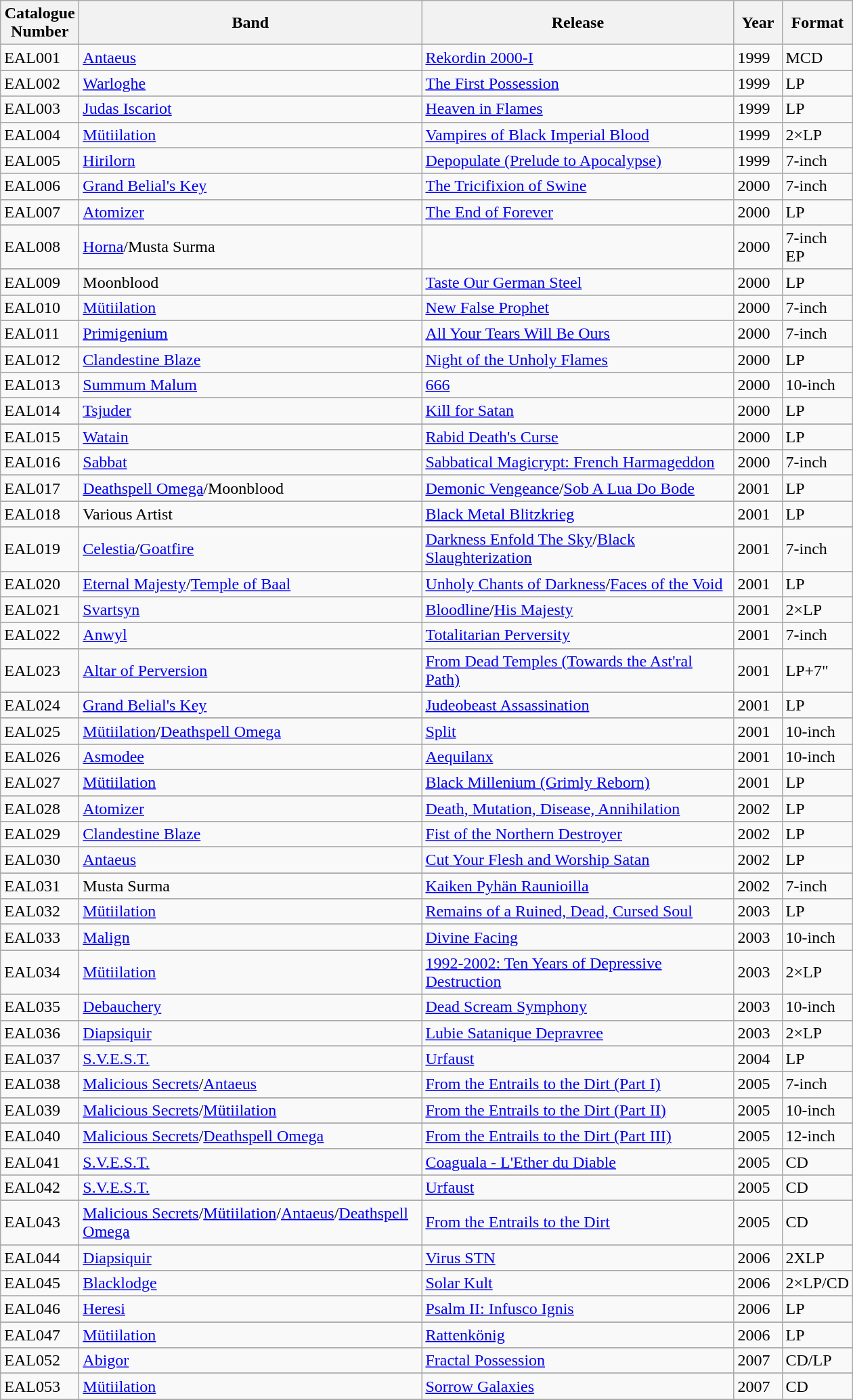<table class="wikitable" style="margin:">
<tr>
<th width="70" rowspan="1">Catalogue<br> Number<br></th>
<th Width="330" rowspan="1">Band</th>
<th width="300" rowspan="1">Release</th>
<th width="40" rowspan="1">Year</th>
<th Width="60" rowspan="1">Format</th>
</tr>
<tr>
<td>EAL001</td>
<td><a href='#'>Antaeus</a></td>
<td><a href='#'>Rekordin 2000-I</a></td>
<td>1999</td>
<td>MCD</td>
</tr>
<tr>
</tr>
<tr>
<td>EAL002</td>
<td><a href='#'>Warloghe</a></td>
<td><a href='#'>The First Possession</a></td>
<td>1999</td>
<td>LP</td>
</tr>
<tr>
</tr>
<tr>
<td>EAL003</td>
<td><a href='#'>Judas Iscariot</a></td>
<td><a href='#'>Heaven in Flames</a></td>
<td>1999</td>
<td>LP</td>
</tr>
<tr>
</tr>
<tr>
<td>EAL004</td>
<td><a href='#'>Mütiilation</a></td>
<td><a href='#'>Vampires of Black Imperial Blood</a></td>
<td>1999</td>
<td>2×LP</td>
</tr>
<tr>
</tr>
<tr>
<td>EAL005</td>
<td><a href='#'>Hirilorn</a></td>
<td><a href='#'>Depopulate (Prelude to Apocalypse)</a></td>
<td>1999</td>
<td>7-inch</td>
</tr>
<tr>
</tr>
<tr>
<td>EAL006</td>
<td><a href='#'>Grand Belial's Key</a></td>
<td><a href='#'>The Tricifixion of Swine</a></td>
<td>2000</td>
<td>7-inch</td>
</tr>
<tr>
</tr>
<tr>
<td>EAL007</td>
<td><a href='#'>Atomizer</a></td>
<td><a href='#'>The End of Forever</a></td>
<td>2000</td>
<td>LP</td>
</tr>
<tr>
</tr>
<tr>
<td>EAL008</td>
<td><a href='#'>Horna</a>/Musta Surma</td>
<td></td>
<td>2000</td>
<td>7-inch EP</td>
</tr>
<tr>
</tr>
<tr>
<td>EAL009</td>
<td>Moonblood</td>
<td><a href='#'>Taste Our German Steel</a></td>
<td>2000</td>
<td>LP</td>
</tr>
<tr>
</tr>
<tr>
<td>EAL010</td>
<td><a href='#'>Mütiilation</a></td>
<td><a href='#'>New False Prophet</a></td>
<td>2000</td>
<td>7-inch</td>
</tr>
<tr>
</tr>
<tr>
<td>EAL011</td>
<td><a href='#'>Primigenium</a></td>
<td><a href='#'>All Your Tears Will Be Ours</a></td>
<td>2000</td>
<td>7-inch</td>
</tr>
<tr>
</tr>
<tr>
<td>EAL012</td>
<td><a href='#'>Clandestine Blaze</a></td>
<td><a href='#'>Night of the Unholy Flames</a></td>
<td>2000</td>
<td>LP</td>
</tr>
<tr>
</tr>
<tr>
<td>EAL013</td>
<td><a href='#'>Summum Malum</a></td>
<td><a href='#'>666</a></td>
<td>2000</td>
<td>10-inch</td>
</tr>
<tr>
</tr>
<tr>
<td>EAL014</td>
<td><a href='#'>Tsjuder</a></td>
<td><a href='#'>Kill for Satan</a></td>
<td>2000</td>
<td>LP</td>
</tr>
<tr>
</tr>
<tr>
<td>EAL015</td>
<td><a href='#'>Watain</a></td>
<td><a href='#'>Rabid Death's Curse</a></td>
<td>2000</td>
<td>LP</td>
</tr>
<tr>
</tr>
<tr>
<td>EAL016</td>
<td><a href='#'>Sabbat</a></td>
<td><a href='#'>Sabbatical Magicrypt: French Harmageddon</a></td>
<td>2000</td>
<td>7-inch</td>
</tr>
<tr>
</tr>
<tr>
<td>EAL017</td>
<td><a href='#'>Deathspell Omega</a>/Moonblood</td>
<td><a href='#'>Demonic Vengeance</a>/<a href='#'>Sob A Lua Do Bode</a></td>
<td>2001</td>
<td>LP</td>
</tr>
<tr>
</tr>
<tr>
<td>EAL018</td>
<td>Various Artist</td>
<td><a href='#'>Black Metal Blitzkrieg</a></td>
<td>2001</td>
<td>LP</td>
</tr>
<tr>
</tr>
<tr>
<td>EAL019</td>
<td><a href='#'>Celestia</a>/<a href='#'>Goatfire</a></td>
<td><a href='#'>Darkness Enfold The Sky</a>/<a href='#'>Black Slaughterization</a></td>
<td>2001</td>
<td>7-inch</td>
</tr>
<tr>
</tr>
<tr>
<td>EAL020</td>
<td><a href='#'>Eternal Majesty</a>/<a href='#'>Temple of Baal</a></td>
<td><a href='#'>Unholy Chants of Darkness</a>/<a href='#'>Faces of the Void</a></td>
<td>2001</td>
<td>LP</td>
</tr>
<tr>
</tr>
<tr>
<td>EAL021</td>
<td><a href='#'>Svartsyn</a></td>
<td><a href='#'>Bloodline</a>/<a href='#'>His Majesty</a></td>
<td>2001</td>
<td>2×LP</td>
</tr>
<tr>
</tr>
<tr>
<td>EAL022</td>
<td><a href='#'>Anwyl</a></td>
<td><a href='#'>Totalitarian Perversity</a></td>
<td>2001</td>
<td>7-inch</td>
</tr>
<tr>
</tr>
<tr>
<td>EAL023</td>
<td><a href='#'>Altar of Perversion</a></td>
<td><a href='#'>From Dead Temples (Towards the Ast'ral Path)</a></td>
<td>2001</td>
<td>LP+7"</td>
</tr>
<tr>
</tr>
<tr>
<td>EAL024</td>
<td><a href='#'>Grand Belial's Key</a></td>
<td><a href='#'>Judeobeast Assassination</a></td>
<td>2001</td>
<td>LP</td>
</tr>
<tr>
</tr>
<tr>
<td>EAL025</td>
<td><a href='#'>Mütiilation</a>/<a href='#'>Deathspell Omega</a></td>
<td><a href='#'>Split</a></td>
<td>2001</td>
<td>10-inch</td>
</tr>
<tr>
</tr>
<tr>
<td>EAL026</td>
<td><a href='#'>Asmodee</a></td>
<td><a href='#'>Aequilanx</a></td>
<td>2001</td>
<td>10-inch</td>
</tr>
<tr>
</tr>
<tr>
<td>EAL027</td>
<td><a href='#'>Mütiilation</a></td>
<td><a href='#'>Black Millenium<!-- PLEASE NOTE that "Millenium" is the correct spelling here. --> (Grimly Reborn)</a></td>
<td>2001</td>
<td>LP</td>
</tr>
<tr>
</tr>
<tr>
<td>EAL028</td>
<td><a href='#'>Atomizer</a></td>
<td><a href='#'>Death, Mutation, Disease, Annihilation</a></td>
<td>2002</td>
<td>LP</td>
</tr>
<tr>
</tr>
<tr>
<td>EAL029</td>
<td><a href='#'>Clandestine Blaze</a></td>
<td><a href='#'>Fist of the Northern Destroyer</a></td>
<td>2002</td>
<td>LP</td>
</tr>
<tr>
</tr>
<tr>
<td>EAL030</td>
<td><a href='#'>Antaeus</a></td>
<td><a href='#'>Cut Your Flesh and Worship Satan</a></td>
<td>2002</td>
<td>LP</td>
</tr>
<tr>
</tr>
<tr>
<td>EAL031</td>
<td>Musta Surma</td>
<td><a href='#'>Kaiken Pyhän Raunioilla</a></td>
<td>2002</td>
<td>7-inch</td>
</tr>
<tr>
</tr>
<tr>
<td>EAL032</td>
<td><a href='#'>Mütiilation</a></td>
<td><a href='#'>Remains of a Ruined, Dead, Cursed Soul</a></td>
<td>2003</td>
<td>LP</td>
</tr>
<tr>
</tr>
<tr>
<td>EAL033</td>
<td><a href='#'>Malign</a></td>
<td><a href='#'>Divine Facing</a></td>
<td>2003</td>
<td>10-inch</td>
</tr>
<tr>
</tr>
<tr>
<td>EAL034</td>
<td><a href='#'>Mütiilation</a></td>
<td><a href='#'>1992-2002: Ten Years of Depressive Destruction</a></td>
<td>2003</td>
<td>2×LP</td>
</tr>
<tr>
</tr>
<tr>
<td>EAL035</td>
<td><a href='#'>Debauchery</a></td>
<td><a href='#'>Dead Scream Symphony</a></td>
<td>2003</td>
<td>10-inch</td>
</tr>
<tr>
</tr>
<tr>
<td>EAL036</td>
<td><a href='#'>Diapsiquir</a></td>
<td><a href='#'>Lubie Satanique Depravree</a></td>
<td>2003</td>
<td>2×LP</td>
</tr>
<tr>
</tr>
<tr>
<td>EAL037</td>
<td><a href='#'>S.V.E.S.T.</a></td>
<td><a href='#'>Urfaust</a></td>
<td>2004</td>
<td>LP</td>
</tr>
<tr>
</tr>
<tr>
<td>EAL038</td>
<td><a href='#'>Malicious Secrets</a>/<a href='#'>Antaeus</a></td>
<td><a href='#'>From the Entrails to the Dirt (Part I)</a></td>
<td>2005</td>
<td>7-inch</td>
</tr>
<tr>
</tr>
<tr>
<td>EAL039</td>
<td><a href='#'>Malicious Secrets</a>/<a href='#'>Mütiilation</a></td>
<td><a href='#'>From the Entrails to the Dirt (Part II)</a></td>
<td>2005</td>
<td>10-inch</td>
</tr>
<tr>
</tr>
<tr>
<td>EAL040</td>
<td><a href='#'>Malicious Secrets</a>/<a href='#'>Deathspell Omega</a></td>
<td><a href='#'>From the Entrails to the Dirt (Part III)</a></td>
<td>2005</td>
<td>12-inch</td>
</tr>
<tr>
</tr>
<tr>
<td>EAL041</td>
<td><a href='#'>S.V.E.S.T.</a></td>
<td><a href='#'>Coaguala - L'Ether du Diable</a></td>
<td>2005</td>
<td>CD</td>
</tr>
<tr>
</tr>
<tr>
<td>EAL042</td>
<td><a href='#'>S.V.E.S.T.</a></td>
<td><a href='#'>Urfaust</a></td>
<td>2005</td>
<td>CD</td>
</tr>
<tr>
</tr>
<tr>
<td>EAL043</td>
<td><a href='#'>Malicious Secrets</a>/<a href='#'>Mütiilation</a>/<a href='#'>Antaeus</a>/<a href='#'>Deathspell Omega</a></td>
<td><a href='#'>From the Entrails to the Dirt</a></td>
<td>2005</td>
<td>CD</td>
</tr>
<tr>
</tr>
<tr>
<td>EAL044</td>
<td><a href='#'>Diapsiquir</a></td>
<td><a href='#'>Virus STN</a></td>
<td>2006</td>
<td>2XLP</td>
</tr>
<tr>
</tr>
<tr>
<td>EAL045</td>
<td><a href='#'>Blacklodge</a></td>
<td><a href='#'>Solar Kult</a></td>
<td>2006</td>
<td>2×LP/CD</td>
</tr>
<tr>
</tr>
<tr>
<td>EAL046</td>
<td><a href='#'>Heresi</a></td>
<td><a href='#'>Psalm II: Infusco Ignis</a></td>
<td>2006</td>
<td>LP</td>
</tr>
<tr>
</tr>
<tr>
<td>EAL047</td>
<td><a href='#'>Mütiilation</a></td>
<td><a href='#'>Rattenkönig</a></td>
<td>2006</td>
<td>LP</td>
</tr>
<tr>
</tr>
<tr>
<td>EAL052</td>
<td><a href='#'>Abigor</a></td>
<td><a href='#'>Fractal Possession</a></td>
<td>2007</td>
<td>CD/LP</td>
</tr>
<tr>
</tr>
<tr>
<td>EAL053</td>
<td><a href='#'>Mütiilation</a></td>
<td><a href='#'>Sorrow Galaxies</a></td>
<td>2007</td>
<td>CD</td>
</tr>
<tr>
</tr>
</table>
